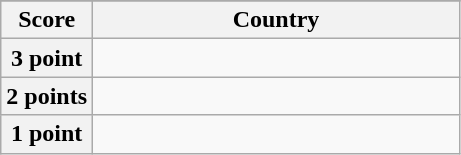<table class="wikitable">
<tr>
</tr>
<tr>
<th scope="col" width="20%">Score</th>
<th scope="col">Country</th>
</tr>
<tr>
<th scope="row">3 point</th>
<td></td>
</tr>
<tr>
<th scope="row">2 points</th>
<td></td>
</tr>
<tr>
<th scope="row">1 point</th>
<td></td>
</tr>
</table>
